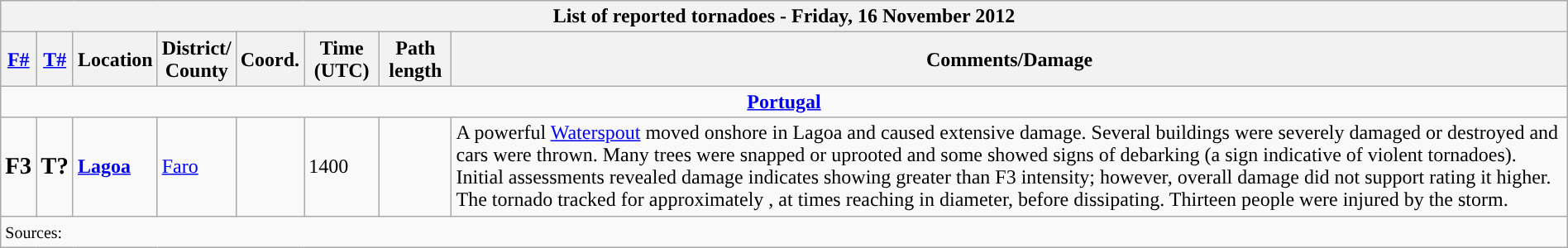<table class="wikitable collapsible" width="100%">
<tr>
<th colspan="8">List of reported tornadoes - Friday, 16 November 2012</th>
</tr>
<tr>
<th><a href='#'>F#</a></th>
<th><a href='#'>T#</a></th>
<th>Location</th>
<th>District/<br>County</th>
<th>Coord.</th>
<th>Time (UTC)</th>
<th>Path length</th>
<th>Comments/Damage</th>
</tr>
<tr>
<td colspan="8" align=center><strong><a href='#'>Portugal</a></strong></td>
</tr>
<tr>
<td><big><strong>F3</strong></big></td>
<td><big><strong>T?</strong></big></td>
<td><strong><a href='#'>Lagoa</a></strong></td>
<td><a href='#'>Faro</a></td>
<td></td>
<td>1400</td>
<td></td>
<td>A powerful <a href='#'>Waterspout</a> moved onshore in Lagoa and caused extensive damage. Several buildings were severely damaged or destroyed and cars were thrown. Many trees were snapped or uprooted and some showed signs of debarking (a sign indicative of violent tornadoes). Initial assessments revealed damage indicates showing greater than F3 intensity; however, overall damage did not support rating it higher. The tornado tracked for approximately , at times reaching  in diameter, before dissipating. Thirteen people were injured by the storm.</td>
</tr>
<tr>
<td colspan="8"><small>Sources:  </small></td>
</tr>
</table>
